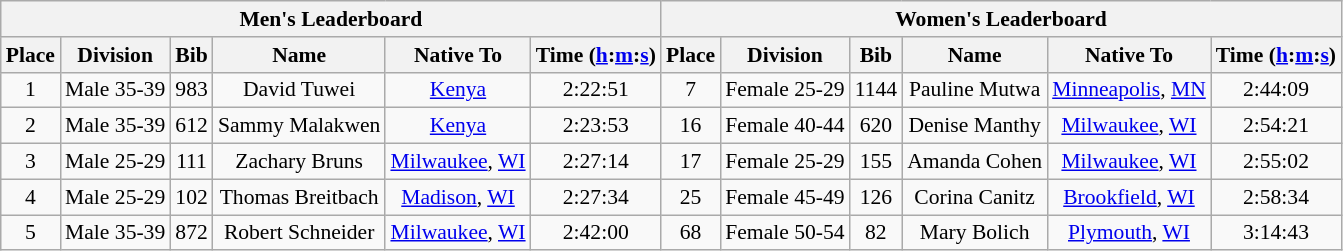<table class="wikitable sortable" style="font-size:90%; text-align:center;">
<tr>
<th colspan="6">Men's Leaderboard</th>
<th colspan="6">Women's Leaderboard</th>
</tr>
<tr>
<th>Place</th>
<th>Division</th>
<th>Bib</th>
<th>Name</th>
<th>Native To</th>
<th>Time (<a href='#'>h</a>:<a href='#'>m</a>:<a href='#'>s</a>)</th>
<th>Place</th>
<th>Division</th>
<th>Bib</th>
<th>Name</th>
<th>Native To</th>
<th>Time (<a href='#'>h</a>:<a href='#'>m</a>:<a href='#'>s</a>)</th>
</tr>
<tr>
<td>1</td>
<td>Male 35-39</td>
<td>983</td>
<td>David Tuwei</td>
<td><a href='#'>Kenya</a></td>
<td>2:22:51</td>
<td>7</td>
<td>Female 25-29</td>
<td>1144</td>
<td>Pauline Mutwa</td>
<td><a href='#'>Minneapolis</a>, <a href='#'>MN</a></td>
<td>2:44:09</td>
</tr>
<tr>
<td>2</td>
<td>Male 35-39</td>
<td>612</td>
<td>Sammy Malakwen</td>
<td><a href='#'>Kenya</a></td>
<td>2:23:53</td>
<td>16</td>
<td>Female 40-44</td>
<td>620</td>
<td>Denise Manthy</td>
<td><a href='#'>Milwaukee</a>, <a href='#'>WI</a></td>
<td>2:54:21</td>
</tr>
<tr>
<td>3</td>
<td>Male 25-29</td>
<td>111</td>
<td>Zachary Bruns</td>
<td><a href='#'>Milwaukee</a>, <a href='#'>WI</a></td>
<td>2:27:14</td>
<td>17</td>
<td>Female 25-29</td>
<td>155</td>
<td>Amanda Cohen</td>
<td><a href='#'>Milwaukee</a>, <a href='#'>WI</a></td>
<td>2:55:02</td>
</tr>
<tr>
<td>4</td>
<td>Male 25-29</td>
<td>102</td>
<td>Thomas Breitbach</td>
<td><a href='#'>Madison</a>, <a href='#'>WI</a></td>
<td>2:27:34</td>
<td>25</td>
<td>Female 45-49</td>
<td>126</td>
<td>Corina Canitz</td>
<td><a href='#'>Brookfield</a>, <a href='#'>WI</a></td>
<td>2:58:34</td>
</tr>
<tr>
<td>5</td>
<td>Male 35-39</td>
<td>872</td>
<td>Robert Schneider</td>
<td><a href='#'>Milwaukee</a>, <a href='#'>WI</a></td>
<td>2:42:00</td>
<td>68</td>
<td>Female 50-54</td>
<td>82</td>
<td>Mary Bolich</td>
<td><a href='#'>Plymouth</a>, <a href='#'>WI</a></td>
<td>3:14:43</td>
</tr>
</table>
